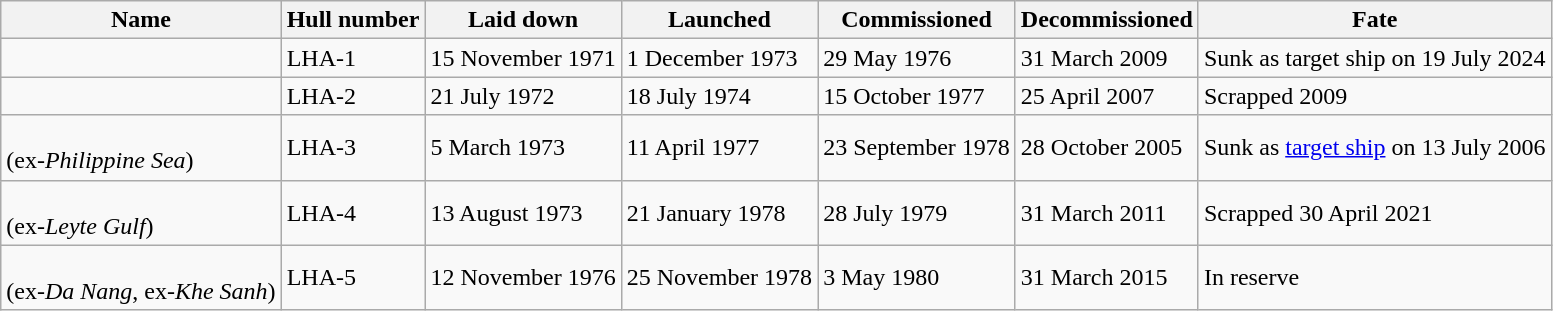<table class="wikitable">
<tr>
<th>Name</th>
<th>Hull number</th>
<th>Laid down</th>
<th>Launched</th>
<th>Commissioned</th>
<th>Decommissioned</th>
<th>Fate</th>
</tr>
<tr>
<td></td>
<td>LHA-1</td>
<td>15 November 1971</td>
<td>1 December 1973</td>
<td>29 May 1976</td>
<td>31 March 2009</td>
<td>Sunk as target ship on 19 July 2024</td>
</tr>
<tr>
<td></td>
<td>LHA-2</td>
<td>21 July 1972</td>
<td>18 July 1974</td>
<td>15 October 1977</td>
<td>25 April 2007</td>
<td>Scrapped 2009</td>
</tr>
<tr>
<td><br>(ex-<em>Philippine Sea</em>)</td>
<td>LHA-3</td>
<td>5 March 1973</td>
<td>11 April 1977</td>
<td>23 September 1978</td>
<td>28 October 2005</td>
<td>Sunk as <a href='#'>target ship</a> on 13 July 2006</td>
</tr>
<tr>
<td><br>(ex-<em>Leyte Gulf</em>)</td>
<td>LHA-4</td>
<td>13 August 1973</td>
<td>21 January 1978</td>
<td>28 July 1979</td>
<td>31 March 2011</td>
<td>Scrapped 30 April 2021</td>
</tr>
<tr>
<td><br>(ex-<em>Da Nang</em>, ex-<em>Khe Sanh</em>)</td>
<td>LHA-5</td>
<td>12 November 1976</td>
<td>25 November 1978</td>
<td>3 May 1980</td>
<td>31 March 2015</td>
<td>In reserve</td>
</tr>
</table>
